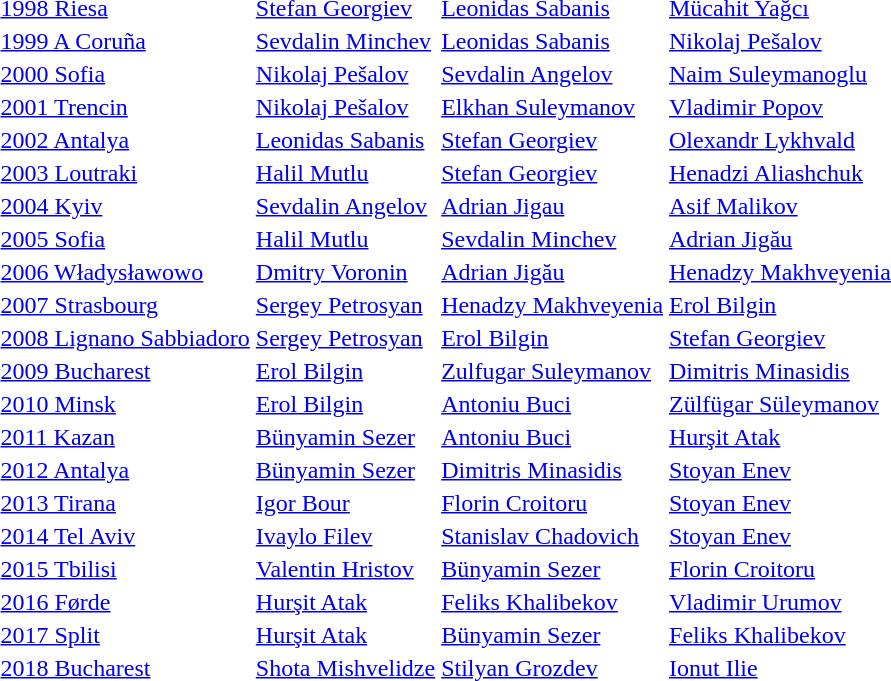<table>
<tr>
<td><a href='#'>1998 Riesa</a></td>
<td> <a href='#'>Stefan Georgiev</a></td>
<td> <a href='#'>Leonidas Sabanis</a></td>
<td> <a href='#'>Mücahit Yağcı</a></td>
</tr>
<tr>
<td><a href='#'>1999 A Coruña</a></td>
<td> <a href='#'>Sevdalin Minchev</a></td>
<td> <a href='#'>Leonidas Sabanis</a></td>
<td> <a href='#'>Nikolaj Pešalov</a></td>
</tr>
<tr>
<td><a href='#'>2000 Sofia</a></td>
<td> <a href='#'>Nikolaj Pešalov</a></td>
<td> <a href='#'>Sevdalin Angelov</a></td>
<td> <a href='#'>Naim Suleymanoglu</a></td>
</tr>
<tr>
<td><a href='#'>2001 Trencin</a></td>
<td> <a href='#'>Nikolaj Pešalov</a></td>
<td> <a href='#'>Elkhan Suleymanov</a></td>
<td> <a href='#'>Vladimir Popov</a></td>
</tr>
<tr>
<td><a href='#'>2002 Antalya</a></td>
<td> <a href='#'>Leonidas Sabanis</a></td>
<td> <a href='#'>Stefan Georgiev</a></td>
<td> <a href='#'>Olexandr Lykhvald</a></td>
</tr>
<tr>
<td><a href='#'>2003 Loutraki</a></td>
<td> <a href='#'>Halil Mutlu</a></td>
<td> <a href='#'>Stefan Georgiev</a></td>
<td> <a href='#'>Henadzi Aliashchuk</a></td>
</tr>
<tr>
<td><a href='#'>2004 Kyiv</a></td>
<td> <a href='#'>Sevdalin Angelov</a></td>
<td> <a href='#'>Adrian Jigau</a></td>
<td> <a href='#'>Asif Malikov</a></td>
</tr>
<tr>
<td><a href='#'>2005 Sofia</a></td>
<td> <a href='#'>Halil Mutlu</a></td>
<td> <a href='#'>Sevdalin Minchev</a></td>
<td> <a href='#'>Adrian Jigău</a></td>
</tr>
<tr>
<td><a href='#'>2006 Władysławowo</a></td>
<td> <a href='#'>Dmitry Voronin</a></td>
<td> <a href='#'>Adrian Jigău</a></td>
<td> <a href='#'>Henadzy Makhveyenia</a></td>
</tr>
<tr>
<td><a href='#'>2007 Strasbourg</a></td>
<td> <a href='#'>Sergey Petrosyan</a></td>
<td> <a href='#'>Henadzy Makhveyenia</a></td>
<td> <a href='#'>Erol Bilgin</a></td>
</tr>
<tr>
<td><a href='#'>2008 Lignano Sabbiadoro</a></td>
<td> <a href='#'>Sergey Petrosyan</a></td>
<td> <a href='#'>Erol Bilgin</a></td>
<td> <a href='#'>Stefan Georgiev</a></td>
</tr>
<tr>
<td><a href='#'>2009 Bucharest</a></td>
<td> <a href='#'>Erol Bilgin</a></td>
<td> <a href='#'>Zulfugar Suleymanov</a></td>
<td> <a href='#'>Dimitris Minasidis</a></td>
</tr>
<tr>
<td><a href='#'>2010 Minsk</a></td>
<td> <a href='#'>Erol Bilgin</a></td>
<td> <a href='#'>Antoniu Buci</a></td>
<td> <a href='#'>Zülfügar Süleymanov</a></td>
</tr>
<tr>
<td><a href='#'>2011 Kazan</a></td>
<td> <a href='#'>Bünyamin Sezer </a></td>
<td> <a href='#'>Antoniu Buci</a></td>
<td> <a href='#'>Hurşit Atak</a></td>
</tr>
<tr>
<td><a href='#'>2012 Antalya</a></td>
<td> <a href='#'>Bünyamin Sezer </a></td>
<td> <a href='#'>Dimitris Minasidis</a></td>
<td> <a href='#'>Stoyan Enev</a></td>
</tr>
<tr>
<td><a href='#'>2013 Tirana</a></td>
<td> <a href='#'>Igor Bour</a></td>
<td> <a href='#'>Florin Croitoru</a></td>
<td> <a href='#'>Stoyan Enev</a></td>
</tr>
<tr>
<td><a href='#'>2014 Tel Aviv</a></td>
<td> <a href='#'>Ivaylo Filev</a></td>
<td> <a href='#'>Stanislav Chadovich</a></td>
<td> <a href='#'>Stoyan Enev</a></td>
</tr>
<tr>
<td><a href='#'>2015 Tbilisi</a></td>
<td> <a href='#'>Valentin Hristov</a></td>
<td> <a href='#'>Bünyamin Sezer</a></td>
<td> <a href='#'>Florin Croitoru</a></td>
</tr>
<tr>
<td><a href='#'>2016 Førde</a></td>
<td> <a href='#'>Hurşit Atak</a></td>
<td> <a href='#'>Feliks Khalibekov</a></td>
<td> <a href='#'>Vladimir Urumov</a></td>
</tr>
<tr>
<td><a href='#'>2017 Split</a></td>
<td> <a href='#'>Hurşit Atak</a></td>
<td> <a href='#'>Bünyamin Sezer</a></td>
<td> <a href='#'>Feliks Khalibekov</a></td>
</tr>
<tr>
<td><a href='#'>2018 Bucharest</a></td>
<td> <a href='#'>Shota Mishvelidze</a></td>
<td> <a href='#'>Stilyan Grozdev</a></td>
<td> <a href='#'>Ionut Ilie</a></td>
</tr>
</table>
